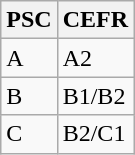<table class="wikitable">
<tr>
<th>PSC</th>
<th>CEFR</th>
</tr>
<tr>
<td>A</td>
<td>A2</td>
</tr>
<tr>
<td>B</td>
<td>B1/B2</td>
</tr>
<tr>
<td>C</td>
<td>B2/C1</td>
</tr>
</table>
